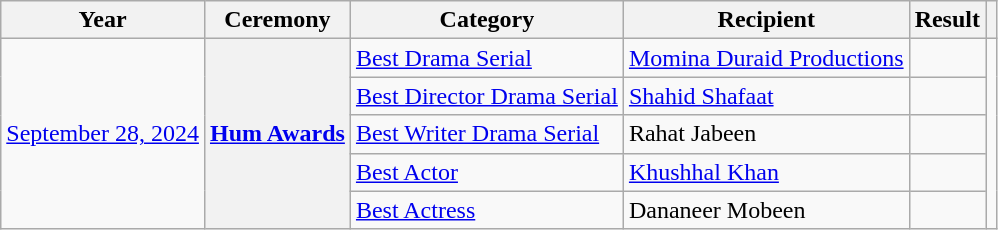<table class="wikitable plainrowheaders">
<tr>
<th>Year</th>
<th>Ceremony</th>
<th>Category</th>
<th>Recipient</th>
<th>Result</th>
<th></th>
</tr>
<tr>
<td rowspan="6"><a href='#'>September 28, 2024</a></td>
<th scope="row" rowspan="6"><a href='#'>Hum Awards</a></th>
<td><a href='#'>Best Drama Serial</a></td>
<td><a href='#'>Momina Duraid Productions</a></td>
<td></td>
<td rowspan="6"></td>
</tr>
<tr>
<td><a href='#'>Best Director Drama Serial</a></td>
<td><a href='#'>Shahid Shafaat</a></td>
<td></td>
</tr>
<tr>
<td><a href='#'>Best Writer Drama Serial</a></td>
<td>Rahat Jabeen</td>
<td></td>
</tr>
<tr>
<td><a href='#'>Best Actor</a></td>
<td><a href='#'>Khushhal Khan</a></td>
<td></td>
</tr>
<tr>
<td><a href='#'>Best Actress</a></td>
<td>Dananeer Mobeen</td>
<td></td>
</tr>
</table>
